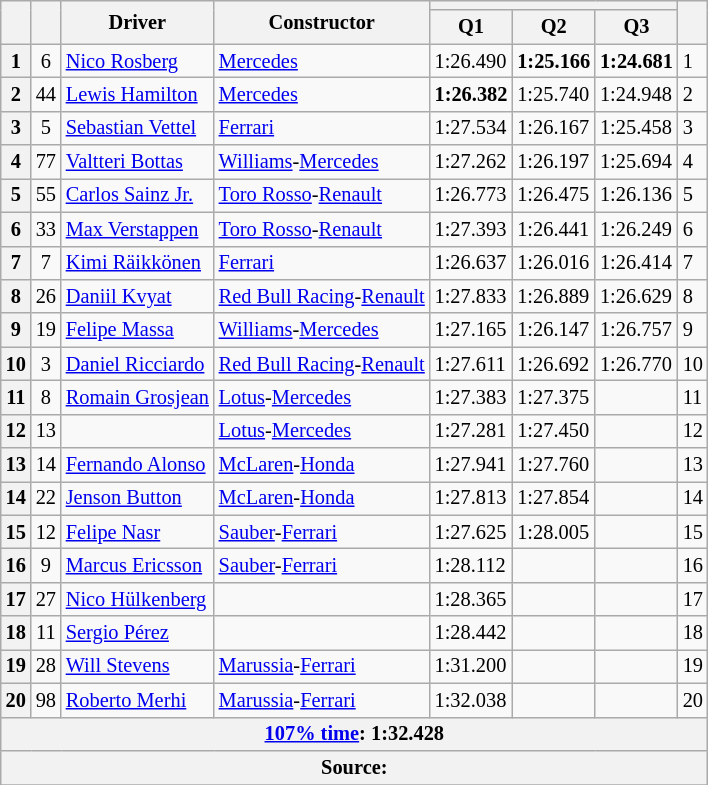<table class="wikitable sortable" style="font-size: 85%;">
<tr>
<th rowspan="2"></th>
<th rowspan="2"></th>
<th rowspan="2">Driver</th>
<th rowspan="2">Constructor</th>
<th colspan="3"></th>
<th rowspan="2"></th>
</tr>
<tr>
<th>Q1</th>
<th>Q2</th>
<th>Q3</th>
</tr>
<tr>
<th>1</th>
<td style="text-align:center">6</td>
<td> <a href='#'>Nico Rosberg</a></td>
<td><a href='#'>Mercedes</a></td>
<td>1:26.490</td>
<td><strong>1:25.166</strong></td>
<td><strong>1:24.681</strong></td>
<td>1</td>
</tr>
<tr>
<th>2</th>
<td style="text-align:center">44</td>
<td> <a href='#'>Lewis Hamilton</a></td>
<td><a href='#'>Mercedes</a></td>
<td><strong>1:26.382</strong></td>
<td>1:25.740</td>
<td>1:24.948</td>
<td>2</td>
</tr>
<tr>
<th>3</th>
<td style="text-align:center">5</td>
<td> <a href='#'>Sebastian Vettel</a></td>
<td><a href='#'>Ferrari</a></td>
<td>1:27.534</td>
<td>1:26.167</td>
<td>1:25.458</td>
<td>3</td>
</tr>
<tr>
<th>4</th>
<td style="text-align:center">77</td>
<td> <a href='#'>Valtteri Bottas</a></td>
<td><a href='#'>Williams</a>-<a href='#'>Mercedes</a></td>
<td>1:27.262</td>
<td>1:26.197</td>
<td>1:25.694</td>
<td>4</td>
</tr>
<tr>
<th>5</th>
<td style="text-align:center">55</td>
<td> <a href='#'>Carlos Sainz Jr.</a></td>
<td><a href='#'>Toro Rosso</a>-<a href='#'>Renault</a></td>
<td>1:26.773</td>
<td>1:26.475</td>
<td>1:26.136</td>
<td>5</td>
</tr>
<tr>
<th>6</th>
<td style="text-align:center">33</td>
<td> <a href='#'>Max Verstappen</a></td>
<td><a href='#'>Toro Rosso</a>-<a href='#'>Renault</a></td>
<td>1:27.393</td>
<td>1:26.441</td>
<td>1:26.249</td>
<td>6</td>
</tr>
<tr>
<th>7</th>
<td style="text-align:center">7</td>
<td> <a href='#'>Kimi Räikkönen</a></td>
<td><a href='#'>Ferrari</a></td>
<td>1:26.637</td>
<td>1:26.016</td>
<td>1:26.414</td>
<td>7</td>
</tr>
<tr>
<th>8</th>
<td style="text-align:center">26</td>
<td> <a href='#'>Daniil Kvyat</a></td>
<td><a href='#'>Red Bull Racing</a>-<a href='#'>Renault</a></td>
<td>1:27.833</td>
<td>1:26.889</td>
<td>1:26.629</td>
<td>8</td>
</tr>
<tr>
<th>9</th>
<td style="text-align:center">19</td>
<td> <a href='#'>Felipe Massa</a></td>
<td><a href='#'>Williams</a>-<a href='#'>Mercedes</a></td>
<td>1:27.165</td>
<td>1:26.147</td>
<td>1:26.757</td>
<td>9</td>
</tr>
<tr>
<th>10</th>
<td style="text-align:center">3</td>
<td> <a href='#'>Daniel Ricciardo</a></td>
<td><a href='#'>Red Bull Racing</a>-<a href='#'>Renault</a></td>
<td>1:27.611</td>
<td>1:26.692</td>
<td>1:26.770</td>
<td>10</td>
</tr>
<tr>
<th>11</th>
<td style="text-align:center">8</td>
<td> <a href='#'>Romain Grosjean</a></td>
<td><a href='#'>Lotus</a>-<a href='#'>Mercedes</a></td>
<td>1:27.383</td>
<td>1:27.375</td>
<td></td>
<td>11</td>
</tr>
<tr>
<th>12</th>
<td style="text-align:center">13</td>
<td></td>
<td><a href='#'>Lotus</a>-<a href='#'>Mercedes</a></td>
<td>1:27.281</td>
<td>1:27.450</td>
<td></td>
<td>12</td>
</tr>
<tr>
<th>13</th>
<td style="text-align:center">14</td>
<td> <a href='#'>Fernando Alonso</a></td>
<td><a href='#'>McLaren</a>-<a href='#'>Honda</a></td>
<td>1:27.941</td>
<td>1:27.760</td>
<td></td>
<td>13</td>
</tr>
<tr>
<th>14</th>
<td align="center">22</td>
<td> <a href='#'>Jenson Button</a></td>
<td><a href='#'>McLaren</a>-<a href='#'>Honda</a></td>
<td>1:27.813</td>
<td>1:27.854</td>
<td></td>
<td>14</td>
</tr>
<tr>
<th>15</th>
<td style="text-align:center">12</td>
<td> <a href='#'>Felipe Nasr</a></td>
<td><a href='#'>Sauber</a>-<a href='#'>Ferrari</a></td>
<td>1:27.625</td>
<td>1:28.005</td>
<td></td>
<td>15</td>
</tr>
<tr>
<th>16</th>
<td style="text-align:center">9</td>
<td> <a href='#'>Marcus Ericsson</a></td>
<td><a href='#'>Sauber</a>-<a href='#'>Ferrari</a></td>
<td>1:28.112</td>
<td></td>
<td></td>
<td>16</td>
</tr>
<tr>
<th>17</th>
<td style="text-align:center">27</td>
<td> <a href='#'>Nico Hülkenberg</a></td>
<td></td>
<td>1:28.365</td>
<td></td>
<td></td>
<td>17</td>
</tr>
<tr>
<th>18</th>
<td style="text-align:center">11</td>
<td> <a href='#'>Sergio Pérez</a></td>
<td></td>
<td>1:28.442</td>
<td></td>
<td></td>
<td>18</td>
</tr>
<tr>
<th>19</th>
<td style="text-align:center">28</td>
<td> <a href='#'>Will Stevens</a></td>
<td><a href='#'>Marussia</a>-<a href='#'>Ferrari</a></td>
<td>1:31.200</td>
<td></td>
<td></td>
<td>19</td>
</tr>
<tr>
<th>20</th>
<td style="text-align:center">98</td>
<td> <a href='#'>Roberto Merhi</a></td>
<td><a href='#'>Marussia</a>-<a href='#'>Ferrari</a></td>
<td>1:32.038</td>
<td></td>
<td></td>
<td>20</td>
</tr>
<tr>
<th colspan=8><a href='#'>107% time</a>: 1:32.428</th>
</tr>
<tr>
<th colspan=8>Source:</th>
</tr>
<tr>
</tr>
</table>
